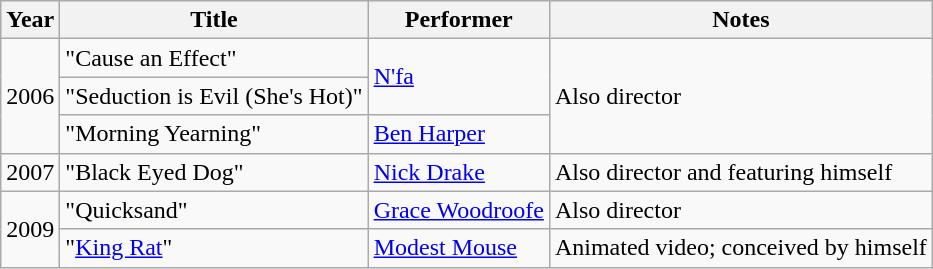<table class="wikitable sortable">
<tr>
<th>Year</th>
<th>Title</th>
<th>Performer</th>
<th class="unsortable">Notes</th>
</tr>
<tr>
<td rowspan="3">2006</td>
<td>"Cause an Effect"</td>
<td rowspan="2"><a href='#'>N'fa</a></td>
<td rowspan="3">Also director</td>
</tr>
<tr>
<td>"Seduction is Evil (She's Hot)"</td>
</tr>
<tr>
<td>"Morning Yearning"</td>
<td><a href='#'>Ben Harper</a></td>
</tr>
<tr>
<td>2007</td>
<td>"Black Eyed Dog"</td>
<td><a href='#'>Nick Drake</a></td>
<td>Also director and featuring himself</td>
</tr>
<tr>
<td rowspan=2>2009</td>
<td>"Quicksand"</td>
<td><a href='#'>Grace Woodroofe</a></td>
<td>Also director</td>
</tr>
<tr>
<td>"<a href='#'>King Rat</a>"</td>
<td><a href='#'>Modest Mouse</a></td>
<td>Animated video; conceived by himself</td>
</tr>
</table>
